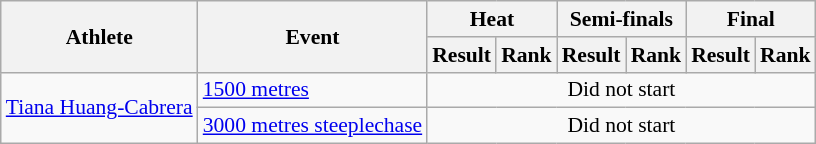<table class="wikitable" style="font-size:90%; text-align:center">
<tr>
<th rowspan="2">Athlete</th>
<th rowspan="2">Event</th>
<th colspan="2">Heat</th>
<th colspan="2">Semi-finals</th>
<th colspan="2">Final</th>
</tr>
<tr>
<th>Result</th>
<th>Rank</th>
<th>Result</th>
<th>Rank</th>
<th>Result</th>
<th>Rank</th>
</tr>
<tr>
<td align="left" rowspan=2><a href='#'>Tiana Huang-Cabrera</a></td>
<td align="left"><a href='#'>1500 metres</a></td>
<td colspan="6">Did not start</td>
</tr>
<tr>
<td align="left"><a href='#'>3000 metres steeplechase</a></td>
<td colspan="6">Did not start</td>
</tr>
</table>
